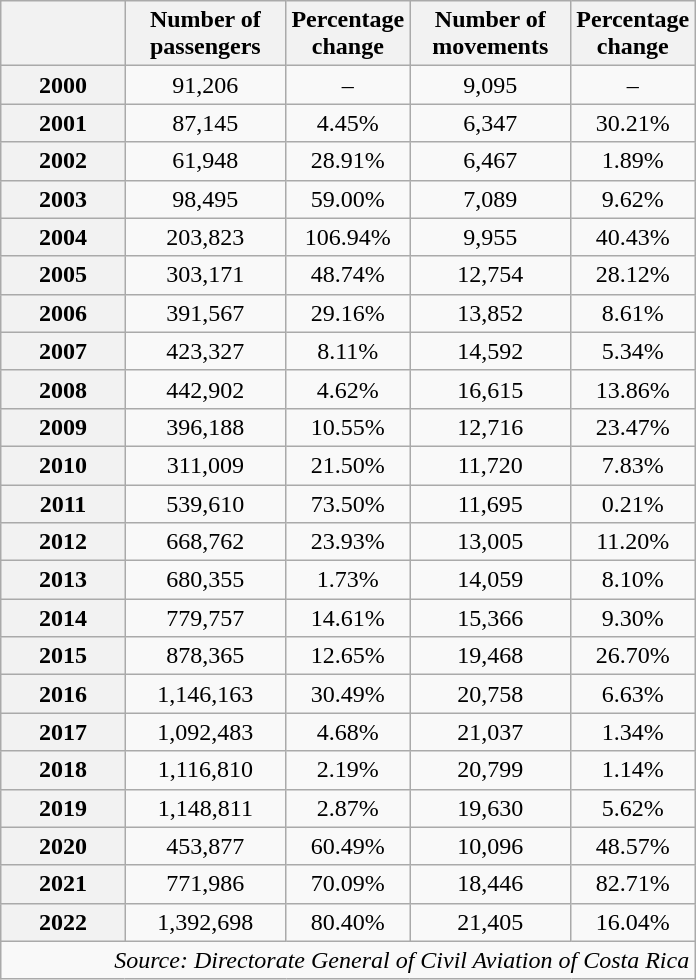<table class="wikitable" style="text-align:center; margin:auto;">
<tr>
<th style="width:75px"></th>
<th style="width:100px">Number of passengers</th>
<th style="width:75px">Percentage change</th>
<th style="width:100px">Number of movements</th>
<th style="width:75px">Percentage change</th>
</tr>
<tr>
<th>2000</th>
<td>91,206</td>
<td>–</td>
<td>9,095</td>
<td>–</td>
</tr>
<tr>
<th>2001</th>
<td>87,145</td>
<td>4.45%</td>
<td>6,347</td>
<td>30.21%</td>
</tr>
<tr>
<th>2002</th>
<td>61,948</td>
<td>28.91%</td>
<td>6,467</td>
<td>1.89%</td>
</tr>
<tr>
<th>2003</th>
<td>98,495</td>
<td>59.00%</td>
<td>7,089</td>
<td>9.62%</td>
</tr>
<tr>
<th>2004</th>
<td>203,823</td>
<td>106.94%</td>
<td>9,955</td>
<td>40.43%</td>
</tr>
<tr>
<th>2005</th>
<td>303,171</td>
<td>48.74%</td>
<td>12,754</td>
<td>28.12%</td>
</tr>
<tr>
<th>2006</th>
<td>391,567</td>
<td>29.16%</td>
<td>13,852</td>
<td>8.61%</td>
</tr>
<tr>
<th>2007</th>
<td>423,327</td>
<td>8.11%</td>
<td>14,592</td>
<td>5.34%</td>
</tr>
<tr>
<th>2008</th>
<td>442,902</td>
<td>4.62%</td>
<td>16,615</td>
<td>13.86%</td>
</tr>
<tr>
<th>2009</th>
<td>396,188</td>
<td>10.55%</td>
<td>12,716</td>
<td>23.47%</td>
</tr>
<tr>
<th>2010</th>
<td>311,009</td>
<td>21.50%</td>
<td>11,720</td>
<td>7.83%</td>
</tr>
<tr>
<th>2011</th>
<td>539,610</td>
<td>73.50%</td>
<td>11,695</td>
<td>0.21%</td>
</tr>
<tr>
<th>2012</th>
<td>668,762</td>
<td>23.93%</td>
<td>13,005</td>
<td>11.20%</td>
</tr>
<tr>
<th>2013</th>
<td>680,355</td>
<td>1.73%</td>
<td>14,059</td>
<td>8.10%</td>
</tr>
<tr>
<th>2014</th>
<td>779,757</td>
<td>14.61%</td>
<td>15,366</td>
<td>9.30%</td>
</tr>
<tr>
<th>2015</th>
<td>878,365</td>
<td>12.65%</td>
<td>19,468</td>
<td>26.70%</td>
</tr>
<tr>
<th>2016</th>
<td>1,146,163</td>
<td>30.49%</td>
<td>20,758</td>
<td>6.63%</td>
</tr>
<tr>
<th>2017</th>
<td>1,092,483</td>
<td>4.68%</td>
<td>21,037</td>
<td>1.34%</td>
</tr>
<tr>
<th>2018</th>
<td>1,116,810</td>
<td>2.19%</td>
<td>20,799</td>
<td>1.14%</td>
</tr>
<tr>
<th>2019</th>
<td>1,148,811</td>
<td>2.87%</td>
<td>19,630</td>
<td>5.62%</td>
</tr>
<tr>
<th>2020</th>
<td>453,877</td>
<td>60.49%</td>
<td>10,096</td>
<td>48.57%</td>
</tr>
<tr>
<th>2021</th>
<td>771,986</td>
<td>70.09%</td>
<td>18,446</td>
<td>82.71%</td>
</tr>
<tr>
<th>2022</th>
<td>1,392,698</td>
<td>80.40%</td>
<td>21,405</td>
<td>16.04%</td>
</tr>
<tr>
<td colspan="5" style="text-align:right;"><em>Source: Directorate General of Civil Aviation of Costa Rica</em></td>
</tr>
</table>
